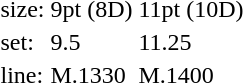<table style="margin-left:40px;">
<tr>
<td>size:</td>
<td>9pt (8D)</td>
<td>11pt (10D)</td>
</tr>
<tr>
<td>set:</td>
<td>9.5</td>
<td>11.25</td>
</tr>
<tr>
<td>line:</td>
<td>M.1330</td>
<td>M.1400</td>
</tr>
</table>
